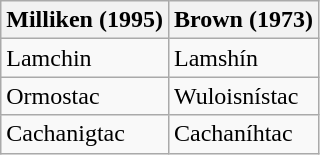<table class="wikitable" style="text-align:left">
<tr>
<th>Milliken (1995)</th>
<th>Brown (1973)</th>
</tr>
<tr>
<td>Lamchin</td>
<td>Lamshín</td>
</tr>
<tr>
<td>Ormostac</td>
<td>Wuloisnístac</td>
</tr>
<tr>
<td>Cachanigtac</td>
<td>Cachaníhtac</td>
</tr>
</table>
